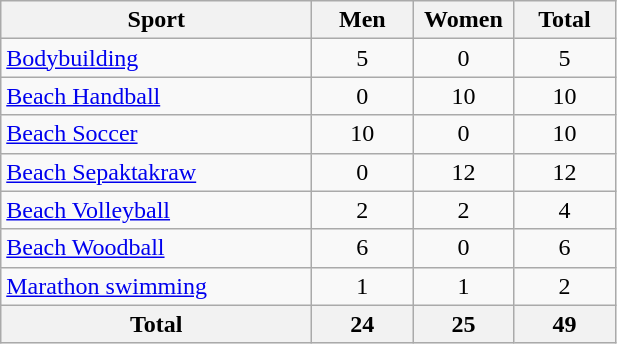<table class="wikitable" style="text-align:center;">
<tr>
<th width=200>Sport</th>
<th width=60>Men</th>
<th width=60>Women</th>
<th width=60>Total</th>
</tr>
<tr>
<td align=left><a href='#'>Bodybuilding</a></td>
<td>5</td>
<td>0</td>
<td>5</td>
</tr>
<tr>
<td align=left><a href='#'>Beach Handball</a></td>
<td>0</td>
<td>10</td>
<td>10</td>
</tr>
<tr>
<td align=left><a href='#'>Beach Soccer</a></td>
<td>10</td>
<td>0</td>
<td>10</td>
</tr>
<tr>
<td align=left><a href='#'>Beach Sepaktakraw</a></td>
<td>0</td>
<td>12</td>
<td>12</td>
</tr>
<tr>
<td align=left><a href='#'>Beach Volleyball</a></td>
<td>2</td>
<td>2</td>
<td>4</td>
</tr>
<tr>
<td align=left><a href='#'>Beach Woodball</a></td>
<td>6</td>
<td>0</td>
<td>6</td>
</tr>
<tr>
<td align=left><a href='#'>Marathon swimming</a></td>
<td>1</td>
<td>1</td>
<td>2</td>
</tr>
<tr>
<th>Total</th>
<th>24</th>
<th>25</th>
<th>49</th>
</tr>
</table>
